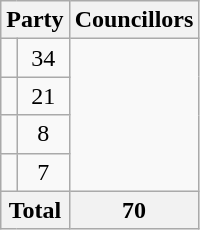<table class="wikitable">
<tr>
<th colspan=2>Party</th>
<th>Councillors</th>
</tr>
<tr>
<td></td>
<td align=center>34</td>
</tr>
<tr>
<td></td>
<td align=center>21</td>
</tr>
<tr>
<td></td>
<td align=center>8</td>
</tr>
<tr>
<td></td>
<td align=center>7</td>
</tr>
<tr>
<th colspan=2>Total</th>
<th align=center>70</th>
</tr>
</table>
